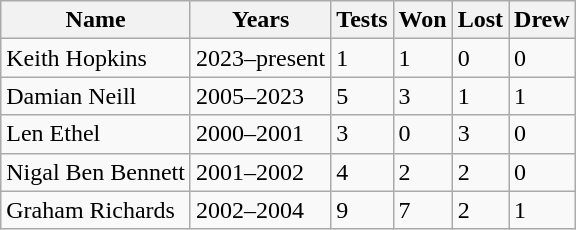<table class="sortable wikitable">
<tr>
<th>Name</th>
<th>Years</th>
<th>Tests</th>
<th>Won</th>
<th>Lost</th>
<th>Drew</th>
</tr>
<tr>
<td>Keith Hopkins</td>
<td>2023–present</td>
<td>1</td>
<td>1</td>
<td>0</td>
<td>0</td>
</tr>
<tr>
<td>Damian Neill</td>
<td>2005–2023</td>
<td>5</td>
<td>3</td>
<td>1</td>
<td>1</td>
</tr>
<tr>
<td>Len Ethel</td>
<td>2000–2001</td>
<td>3</td>
<td>0</td>
<td>3</td>
<td>0</td>
</tr>
<tr>
<td>Nigal Ben Bennett</td>
<td>2001–2002</td>
<td>4</td>
<td>2</td>
<td>2</td>
<td>0</td>
</tr>
<tr>
<td>Graham Richards</td>
<td>2002–2004</td>
<td>9</td>
<td>7</td>
<td>2</td>
<td>1</td>
</tr>
</table>
